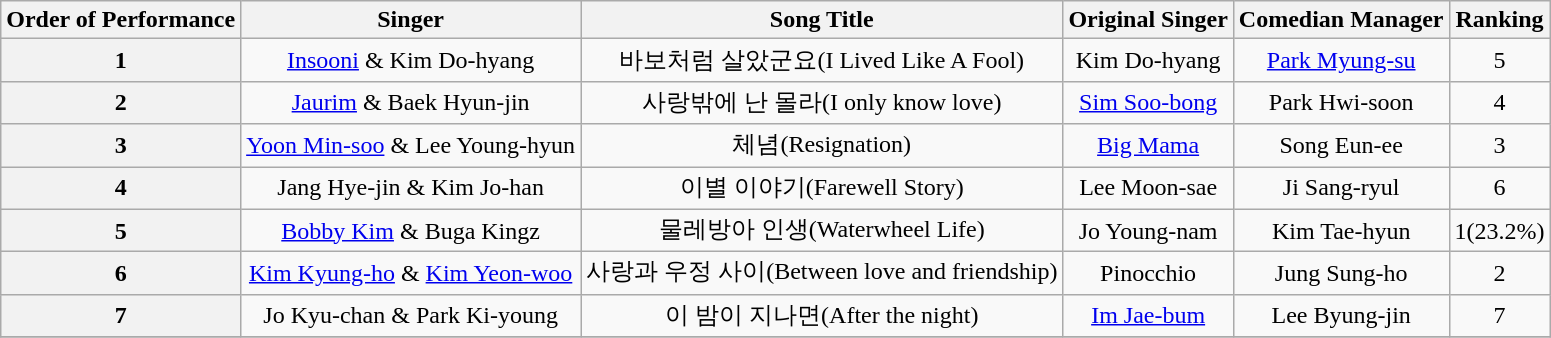<table class="wikitable">
<tr>
<th>Order of Performance</th>
<th>Singer</th>
<th>Song Title</th>
<th>Original Singer</th>
<th>Comedian Manager</th>
<th>Ranking</th>
</tr>
<tr align="center">
<th>1</th>
<td><a href='#'>Insooni</a> & Kim Do-hyang</td>
<td>바보처럼 살았군요(I Lived Like A Fool)</td>
<td>Kim Do-hyang</td>
<td><a href='#'>Park Myung-su</a></td>
<td>5</td>
</tr>
<tr align="center">
<th>2</th>
<td><a href='#'>Jaurim</a> & Baek Hyun-jin</td>
<td>사랑밖에 난 몰라(I only know love)</td>
<td><a href='#'>Sim Soo-bong</a></td>
<td>Park Hwi-soon</td>
<td>4</td>
</tr>
<tr align="center">
<th>3</th>
<td><a href='#'>Yoon Min-soo</a> & Lee Young-hyun</td>
<td>체념(Resignation)</td>
<td><a href='#'>Big Mama</a></td>
<td>Song Eun-ee</td>
<td>3</td>
</tr>
<tr align="center">
<th>4</th>
<td>Jang Hye-jin & Kim Jo-han</td>
<td>이별 이야기(Farewell Story)</td>
<td>Lee Moon-sae</td>
<td>Ji Sang-ryul</td>
<td>6</td>
</tr>
<tr align="center">
<th>5</th>
<td><a href='#'>Bobby Kim</a> & Buga Kingz</td>
<td>물레방아 인생(Waterwheel Life)</td>
<td>Jo Young-nam</td>
<td>Kim Tae-hyun</td>
<td>1(23.2%)</td>
</tr>
<tr align="center">
<th>6</th>
<td><a href='#'>Kim Kyung-ho</a> & <a href='#'>Kim Yeon-woo</a></td>
<td>사랑과 우정 사이(Between love and friendship)</td>
<td>Pinocchio</td>
<td>Jung Sung-ho</td>
<td>2</td>
</tr>
<tr align="center">
<th>7</th>
<td>Jo Kyu-chan & Park Ki-young</td>
<td>이 밤이 지나면(After the night)</td>
<td><a href='#'>Im Jae-bum</a></td>
<td>Lee Byung-jin</td>
<td>7</td>
</tr>
<tr>
</tr>
</table>
